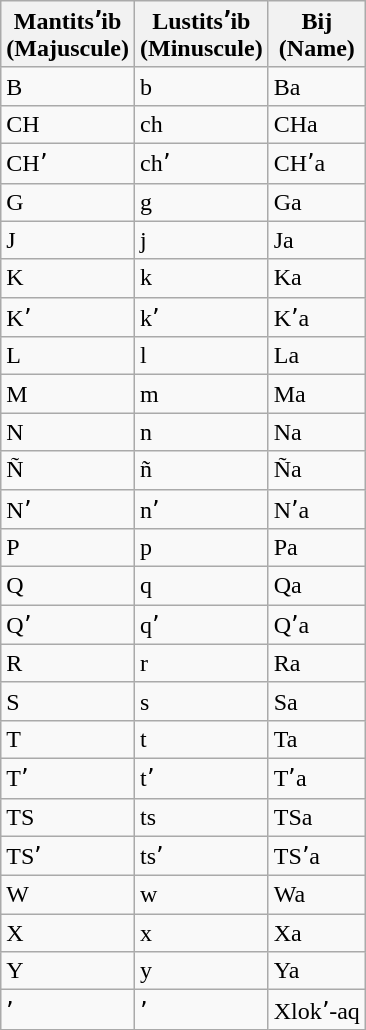<table class="wikitable">
<tr>
<th><strong>Mantitsʼib</strong><br><strong>(Majuscule)</strong></th>
<th><strong>Lustitsʼib</strong><br><strong>(</strong>Minuscule)</th>
<th><strong>Bij</strong><br>(Name)</th>
</tr>
<tr>
<td>B</td>
<td>b</td>
<td>Ba</td>
</tr>
<tr>
<td>CH</td>
<td>ch</td>
<td>CHa</td>
</tr>
<tr>
<td>CHʼ</td>
<td>chʼ</td>
<td>CHʼa</td>
</tr>
<tr>
<td>G</td>
<td>g</td>
<td>Ga</td>
</tr>
<tr>
<td>J</td>
<td>j</td>
<td>Ja</td>
</tr>
<tr>
<td>K</td>
<td>k</td>
<td>Ka</td>
</tr>
<tr>
<td>Kʼ</td>
<td>kʼ</td>
<td>Kʼa</td>
</tr>
<tr>
<td>L</td>
<td>l</td>
<td>La</td>
</tr>
<tr>
<td>M</td>
<td>m</td>
<td>Ma</td>
</tr>
<tr>
<td>N</td>
<td>n</td>
<td>Na</td>
</tr>
<tr>
<td>Ñ</td>
<td>ñ</td>
<td>Ña</td>
</tr>
<tr>
<td>Nʼ</td>
<td>nʼ</td>
<td>Nʼa</td>
</tr>
<tr>
<td>P</td>
<td>p</td>
<td>Pa</td>
</tr>
<tr>
<td>Q</td>
<td>q</td>
<td>Qa</td>
</tr>
<tr>
<td>Qʼ</td>
<td>qʼ</td>
<td>Qʼa</td>
</tr>
<tr>
<td>R</td>
<td>r</td>
<td>Ra</td>
</tr>
<tr>
<td>S</td>
<td>s</td>
<td>Sa</td>
</tr>
<tr>
<td>T</td>
<td>t</td>
<td>Ta</td>
</tr>
<tr>
<td>Tʼ</td>
<td>tʼ</td>
<td>Tʼa</td>
</tr>
<tr>
<td>TS</td>
<td>ts</td>
<td>TSa</td>
</tr>
<tr>
<td>TSʼ</td>
<td>tsʼ</td>
<td>TSʼa</td>
</tr>
<tr>
<td>W</td>
<td>w</td>
<td>Wa</td>
</tr>
<tr>
<td>X</td>
<td>x</td>
<td>Xa</td>
</tr>
<tr>
<td>Y</td>
<td>y</td>
<td>Ya</td>
</tr>
<tr>
<td>ʼ</td>
<td>ʼ</td>
<td>Xlokʼ-aq</td>
</tr>
</table>
